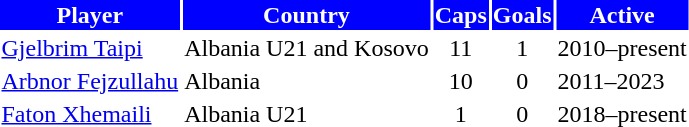<table class="toccolours">
<tr>
<th style="background:#0000FF;color:white">Player</th>
<th style="background:#0000FF;color:white">Country</th>
<th style="background:#0000FF;color:white">Caps</th>
<th style="background:#0000FF;color:white">Goals</th>
<th style="background:#0000FF;color:white">Active</th>
</tr>
<tr>
<td><a href='#'>Gjelbrim Taipi</a></td>
<td> Albania U21 and Kosovo</td>
<td align=center>11</td>
<td align=center>1</td>
<td>2010–present</td>
</tr>
<tr>
<td><a href='#'>Arbnor Fejzullahu</a></td>
<td> Albania</td>
<td align=center>10</td>
<td align=center>0</td>
<td>2011–2023</td>
</tr>
<tr>
<td><a href='#'>Faton Xhemaili</a></td>
<td> Albania U21</td>
<td align=center>1</td>
<td align=center>0</td>
<td>2018–present</td>
</tr>
</table>
